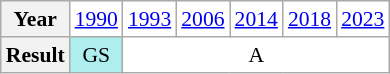<table class="wikitable" style="text-align:center; font-size:90%; background:white">
<tr>
<th>Year</th>
<td><a href='#'>1990</a></td>
<td><a href='#'>1993</a></td>
<td><a href='#'>2006</a></td>
<td><a href='#'>2014</a></td>
<td><a href='#'>2018</a></td>
<td><a href='#'>2023</a></td>
</tr>
<tr>
<th>Result</th>
<td bgcolor="afeeee">GS</td>
<td colspan="5">A</td>
</tr>
</table>
